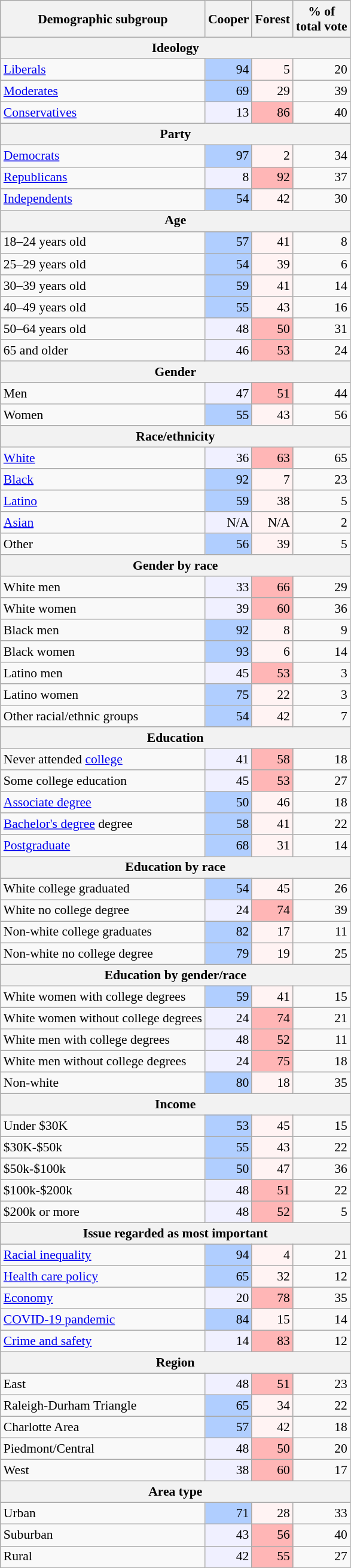<table class="wikitable sortable" style="font-size:90%; line-height:1.2">
<tr>
<th>Demographic subgroup</th>
<th>Cooper</th>
<th>Forest</th>
<th>% of<br>total vote</th>
</tr>
<tr>
<th colspan="4">Ideology</th>
</tr>
<tr>
<td><a href='#'>Liberals</a></td>
<td style="text-align:right; background:#B0CEFF;">94</td>
<td style="text-align:right; background:#FFF3F3;">5</td>
<td style="text-align:right;">20</td>
</tr>
<tr>
<td><a href='#'>Moderates</a></td>
<td style="text-align:right; background:#B0CEFF;">69</td>
<td style="text-align:right; background:#FFF3F3;">29</td>
<td style="text-align:right;">39</td>
</tr>
<tr>
<td><a href='#'>Conservatives</a></td>
<td style="text-align:right; background:#F0F0FF;">13</td>
<td style="text-align:right; background:#FFB6B6;">86</td>
<td style="text-align:right;">40</td>
</tr>
<tr>
<th colspan="4">Party</th>
</tr>
<tr>
<td><a href='#'>Democrats</a></td>
<td style="text-align:right; background:#B0CEFF;">97</td>
<td style="text-align:right; background:#FFF3F3;">2</td>
<td style="text-align:right;">34</td>
</tr>
<tr>
<td><a href='#'>Republicans</a></td>
<td style="text-align:right; background:#F0F0FF;">8</td>
<td style="text-align:right; background:#FFB6B6;">92</td>
<td style="text-align:right;">37</td>
</tr>
<tr>
<td><a href='#'>Independents</a></td>
<td style="text-align:right; background:#B0CEFF;">54</td>
<td style="text-align:right; background:#FFF3F3;">42</td>
<td style="text-align:right;">30</td>
</tr>
<tr>
<th colspan="4">Age</th>
</tr>
<tr>
<td>18–24 years old</td>
<td style="text-align:right; background:#b0ceff;">57</td>
<td style="text-align:right; background:#fff3f3;">41</td>
<td style="text-align:right;">8</td>
</tr>
<tr>
<td>25–29 years old</td>
<td style="text-align:right; background:#b0ceff;">54</td>
<td style="text-align:right; background:#fff3f3;">39</td>
<td style="text-align:right;">6</td>
</tr>
<tr>
<td>30–39 years old</td>
<td style="text-align:right; background:#b0ceff;">59</td>
<td style="text-align:right; background:#fff3f3;">41</td>
<td style="text-align:right;">14</td>
</tr>
<tr>
<td>40–49 years old</td>
<td style="text-align:right; background:#b0ceff;">55</td>
<td style="text-align:right; background:#fff3f3;">43</td>
<td style="text-align:right;">16</td>
</tr>
<tr>
<td>50–64 years old</td>
<td style="text-align:right; background:#f0f0ff;">48</td>
<td style="text-align:right; background:#ffb6b6;">50</td>
<td style="text-align:right;">31</td>
</tr>
<tr>
<td>65 and older</td>
<td style="text-align:right; background:#f0f0ff;">46</td>
<td style="text-align:right; background:#ffb6b6;">53</td>
<td style="text-align:right;">24</td>
</tr>
<tr>
<th colspan="4">Gender</th>
</tr>
<tr>
<td>Men</td>
<td style="text-align:right; background:#f0f0ff;">47</td>
<td style="text-align:right; background:#ffb6b6;">51</td>
<td style="text-align:right;">44</td>
</tr>
<tr>
<td>Women</td>
<td style="text-align:right; background:#b0ceff;">55</td>
<td style="text-align:right; background:#fff3f3;">43</td>
<td style="text-align:right;">56</td>
</tr>
<tr>
<th colspan="4">Race/ethnicity</th>
</tr>
<tr>
<td><a href='#'>White</a></td>
<td style="text-align:right; background:#f0f0ff;">36</td>
<td style="text-align:right; background:#ffb6b6;">63</td>
<td style="text-align:right;">65</td>
</tr>
<tr>
<td><a href='#'>Black</a></td>
<td style="text-align:right; background:#b0ceff;">92</td>
<td style="text-align:right; background:#fff3f3;">7</td>
<td style="text-align:right;">23</td>
</tr>
<tr>
<td><a href='#'>Latino</a></td>
<td style="text-align:right; background:#b0ceff;">59</td>
<td style="text-align:right; background:#fff3f3;">38</td>
<td style="text-align:right;">5</td>
</tr>
<tr>
<td><a href='#'>Asian</a></td>
<td style="text-align:right; background:#f0f0ff;">N/A</td>
<td style="text-align:right; background:#fff3f3;">N/A</td>
<td style="text-align:right;">2</td>
</tr>
<tr>
<td>Other</td>
<td style="text-align:right; background:#b0ceff;">56</td>
<td style="text-align:right; background:#fff3f3;">39</td>
<td style="text-align:right;">5</td>
</tr>
<tr>
<th colspan="4">Gender by race</th>
</tr>
<tr>
<td>White men</td>
<td style="text-align:right; background:#f0f0ff;">33</td>
<td style="text-align:right; background:#ffb6b6;">66</td>
<td style="text-align:right;">29</td>
</tr>
<tr>
<td>White women</td>
<td style="text-align:right; background:#f0f0ff;">39</td>
<td style="text-align:right; background:#ffb6b6;">60</td>
<td style="text-align:right;">36</td>
</tr>
<tr>
<td>Black men</td>
<td style="text-align:right; background:#b0ceff;">92</td>
<td style="text-align:right; background:#fff3f3;">8</td>
<td style="text-align:right;">9</td>
</tr>
<tr>
<td>Black women</td>
<td style="text-align:right; background:#b0ceff;">93</td>
<td style="text-align:right; background:#fff3f3;">6</td>
<td style="text-align:right;">14</td>
</tr>
<tr>
<td>Latino men</td>
<td style="text-align:right; background:#f0f0ff;">45</td>
<td style="text-align:right; background:#ffb6b6;">53</td>
<td style="text-align:right;">3</td>
</tr>
<tr>
<td>Latino women</td>
<td style="text-align:right; background:#b0ceff;">75</td>
<td style="text-align:right; background:#fff3f3;">22</td>
<td style="text-align:right;">3</td>
</tr>
<tr>
<td>Other racial/ethnic groups</td>
<td style="text-align:right; background:#b0ceff;">54</td>
<td style="text-align:right; background:#fff3f3;">42</td>
<td style="text-align:right;">7</td>
</tr>
<tr>
<th colspan="4">Education</th>
</tr>
<tr>
<td>Never attended <a href='#'>college</a></td>
<td style="text-align:right; background:#f0f0ff;">41</td>
<td style="text-align:right; background:#ffb6b6;">58</td>
<td style="text-align:right;">18</td>
</tr>
<tr>
<td>Some college education</td>
<td style="text-align:right; background:#f0f0ff;">45</td>
<td style="text-align:right; background:#ffb6b6;">53</td>
<td style="text-align:right;">27</td>
</tr>
<tr>
<td><a href='#'>Associate degree</a></td>
<td style="text-align:right; background:#b0ceff">50</td>
<td style="text-align:right; background:#fff3f3;">46</td>
<td style="text-align:right;">18</td>
</tr>
<tr>
<td><a href='#'>Bachelor's degree</a> degree</td>
<td style="text-align:right; background:#b0ceff;">58</td>
<td style="text-align:right; background:#fff3f3;">41</td>
<td style="text-align:right;">22</td>
</tr>
<tr>
<td><a href='#'>Postgraduate</a></td>
<td style="text-align:right; background:#b0ceff;">68</td>
<td style="text-align:right; background:#fff3f3;">31</td>
<td style="text-align:right;">14</td>
</tr>
<tr>
<th colspan="4">Education by race</th>
</tr>
<tr>
<td>White college graduated</td>
<td style="text-align:right; background:#b0ceff;">54</td>
<td style="text-align:right; background:#fff3f3;">45</td>
<td style="text-align:right;">26</td>
</tr>
<tr>
<td>White no college degree</td>
<td style="text-align:right; background:#f0f0ff;">24</td>
<td style="text-align:right; background:#ffb6b6;">74</td>
<td style="text-align:right;">39</td>
</tr>
<tr>
<td>Non-white college graduates</td>
<td style="text-align:right; background:#b0ceff;">82</td>
<td style="text-align:right; background:#fff3f3;">17</td>
<td style="text-align:right;">11</td>
</tr>
<tr>
<td>Non-white no college degree</td>
<td style="text-align:right; background:#b0ceff;">79</td>
<td style="text-align:right; background:#fff3f3;">19</td>
<td style="text-align:right;">25</td>
</tr>
<tr>
<th colspan="4">Education by gender/race</th>
</tr>
<tr>
<td>White women with college degrees</td>
<td style="text-align:right; background:#b0ceff;">59</td>
<td style="text-align:right; background:#fff3f3;">41</td>
<td style="text-align:right;">15</td>
</tr>
<tr>
<td>White women without college degrees</td>
<td style="text-align:right; background:#f0f0ff;">24</td>
<td style="text-align:right; background:#ffb6b6;">74</td>
<td style="text-align:right;">21</td>
</tr>
<tr>
<td>White men with college degrees</td>
<td style="text-align:right; background:#f0f0ff;">48</td>
<td style="text-align:right; background:#ffb6b6;">52</td>
<td style="text-align:right;">11</td>
</tr>
<tr>
<td>White men without college degrees</td>
<td style="text-align:right; background:#f0f0ff;">24</td>
<td style="text-align:right; background:#ffb6b6;">75</td>
<td style="text-align:right;">18</td>
</tr>
<tr>
<td>Non-white</td>
<td style="text-align:right; background:#b0ceff;">80</td>
<td style="text-align:right; background:#fff3f3;">18</td>
<td style="text-align:right;">35</td>
</tr>
<tr>
<th colspan="4">Income</th>
</tr>
<tr>
<td>Under $30K</td>
<td style="text-align:right; background:#b0ceff;">53</td>
<td style="text-align:right; background:#fff3f3;">45</td>
<td style="text-align:right;">15</td>
</tr>
<tr>
<td>$30K-$50k</td>
<td style="text-align:right; background:#b0ceff;">55</td>
<td style="text-align:right; background:#fff3f3;">43</td>
<td style="text-align:right;">22</td>
</tr>
<tr>
<td>$50k-$100k</td>
<td style="text-align:right; background:#b0ceff;">50</td>
<td style="text-align:right; background:#fff3f3;">47</td>
<td style="text-align:right;">36</td>
</tr>
<tr>
<td>$100k-$200k</td>
<td style="text-align:right; background:#f0f0ff;">48</td>
<td style="text-align:right; background:#ffb6b6;">51</td>
<td style="text-align:right;">22</td>
</tr>
<tr>
<td>$200k or more</td>
<td style="text-align:right; background:#f0f0ff;">48</td>
<td style="text-align:right; background:#ffb6b6;">52</td>
<td style="text-align:right;">5</td>
</tr>
<tr>
<th colspan="4">Issue regarded as most important</th>
</tr>
<tr>
<td><a href='#'>Racial inequality</a></td>
<td style="text-align:right; background:#b0ceff;">94</td>
<td style="text-align:right; background:#fff3f3;">4</td>
<td style="text-align:right;">21</td>
</tr>
<tr>
<td><a href='#'>Health care policy</a></td>
<td style="text-align:right; background:#b0ceff;">65</td>
<td style="text-align:right; background:#fff3f3;">32</td>
<td style="text-align:right;">12</td>
</tr>
<tr>
<td><a href='#'>Economy</a></td>
<td style="text-align:right; background:#f0f0ff;">20</td>
<td style="text-align:right; background:#ffb6b6;">78</td>
<td style="text-align:right;">35</td>
</tr>
<tr>
<td><a href='#'>COVID-19 pandemic</a></td>
<td style="text-align:right; background:#b0ceff;">84</td>
<td style="text-align:right; background:#fff3f3;">15</td>
<td style="text-align:right;">14</td>
</tr>
<tr>
<td><a href='#'>Crime and safety</a></td>
<td style="text-align:right; background:#f0f0ff;">14</td>
<td style="text-align:right; background:#ffb6b6;">83</td>
<td style="text-align:right;">12</td>
</tr>
<tr>
<th colspan="4">Region</th>
</tr>
<tr>
<td>East</td>
<td style="text-align:right; background:#f0f0ff;">48</td>
<td style="text-align:right; background:#ffb6b6;">51</td>
<td style="text-align:right;">23</td>
</tr>
<tr>
<td>Raleigh-Durham Triangle</td>
<td style="text-align:right; background:#b0ceff;">65</td>
<td style="text-align:right; background:#fff3f3;">34</td>
<td style="text-align:right;">22</td>
</tr>
<tr>
<td>Charlotte Area</td>
<td style="text-align:right; background:#b0ceff;">57</td>
<td style="text-align:right; background:#fff3f3;">42</td>
<td style="text-align:right;">18</td>
</tr>
<tr>
<td>Piedmont/Central</td>
<td style="text-align:right; background:#f0f0ff;">48</td>
<td style="text-align:right; background:#ffb6b6;">50</td>
<td style="text-align:right;">20</td>
</tr>
<tr>
<td>West</td>
<td style="text-align:right; background:#f0f0ff;">38</td>
<td style="text-align:right; background:#ffb6b6;">60</td>
<td style="text-align:right;">17</td>
</tr>
<tr>
<th colspan="4">Area type</th>
</tr>
<tr>
<td>Urban</td>
<td style="text-align:right; background:#b0ceff;">71</td>
<td style="text-align:right; background:#fff3f3;">28</td>
<td style="text-align:right;">33</td>
</tr>
<tr>
<td>Suburban</td>
<td style="text-align:right; background:#f0f0ff;">43</td>
<td style="text-align:right; background:#FFB6B6;">56</td>
<td style="text-align:right;">40</td>
</tr>
<tr>
<td>Rural</td>
<td style="text-align:right; background:#F0F0FF;">42</td>
<td style="text-align:right; background:#FFB6B6;">55</td>
<td style="text-align:right;">27</td>
</tr>
</table>
